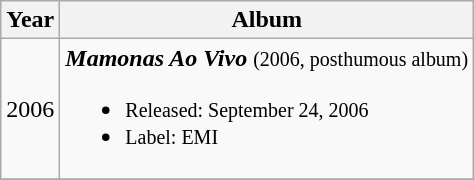<table class="wikitable">
<tr>
<th>Year</th>
<th>Album</th>
</tr>
<tr>
<td>2006</td>
<td><strong><em>Mamonas Ao Vivo</em></strong> <small>(2006, posthumous album)</small><br><ul><li><small>Released: September 24, 2006</small></li><li><small>Label: EMI</small></li></ul></td>
</tr>
<tr>
</tr>
</table>
